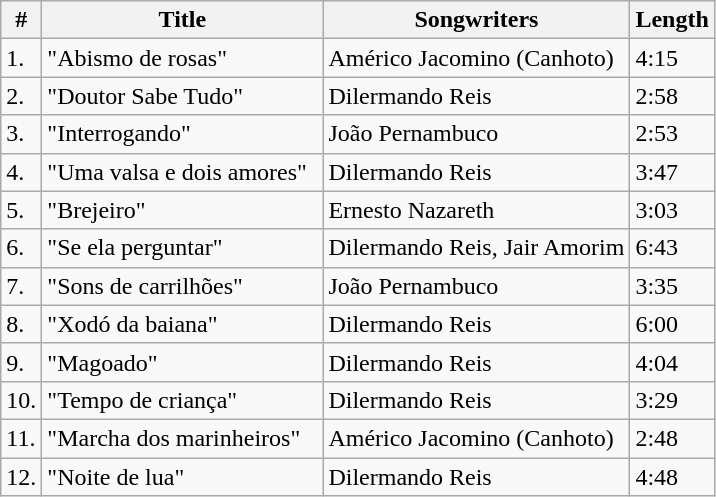<table class="wikitable">
<tr>
<th>#</th>
<th width="180">Title</th>
<th>Songwriters</th>
<th>Length</th>
</tr>
<tr>
<td>1.</td>
<td>"Abismo de rosas"</td>
<td>Américo Jacomino (Canhoto)</td>
<td>4:15</td>
</tr>
<tr>
<td>2.</td>
<td>"Doutor Sabe Tudo"</td>
<td>Dilermando Reis</td>
<td>2:58</td>
</tr>
<tr>
<td>3.</td>
<td>"Interrogando"</td>
<td>João Pernambuco</td>
<td>2:53</td>
</tr>
<tr>
<td>4.</td>
<td>"Uma valsa e dois amores"</td>
<td>Dilermando Reis</td>
<td>3:47</td>
</tr>
<tr>
<td>5.</td>
<td>"Brejeiro"</td>
<td>Ernesto Nazareth</td>
<td>3:03</td>
</tr>
<tr>
<td>6.</td>
<td>"Se ela perguntar"</td>
<td>Dilermando Reis, Jair Amorim</td>
<td>6:43</td>
</tr>
<tr>
<td>7.</td>
<td>"Sons de carrilhões"</td>
<td>João Pernambuco</td>
<td>3:35</td>
</tr>
<tr>
<td>8.</td>
<td>"Xodó da baiana"</td>
<td>Dilermando Reis</td>
<td>6:00</td>
</tr>
<tr>
<td>9.</td>
<td>"Magoado"</td>
<td>Dilermando Reis</td>
<td>4:04</td>
</tr>
<tr>
<td>10.</td>
<td>"Tempo de criança"</td>
<td>Dilermando Reis</td>
<td>3:29</td>
</tr>
<tr>
<td>11.</td>
<td>"Marcha dos marinheiros"</td>
<td>Américo Jacomino (Canhoto)</td>
<td>2:48</td>
</tr>
<tr>
<td>12.</td>
<td>"Noite de lua"</td>
<td>Dilermando Reis</td>
<td>4:48</td>
</tr>
</table>
